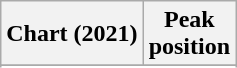<table class="wikitable plainrowheaders sortable" style="text-align:center">
<tr>
<th scope="col">Chart (2021)</th>
<th scope="col">Peak<br>position</th>
</tr>
<tr>
</tr>
<tr>
</tr>
<tr>
</tr>
<tr>
</tr>
<tr>
</tr>
</table>
